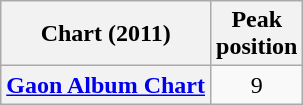<table class="wikitable plainrowheaders sortable" style="text-align:center;" border="1">
<tr>
<th scope="col">Chart (2011)</th>
<th scope="col">Peak<br>position</th>
</tr>
<tr>
<th scope="row"><a href='#'>Gaon Album Chart</a></th>
<td>9</td>
</tr>
</table>
